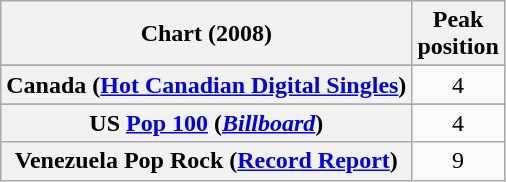<table class="wikitable sortable plainrowheaders" style="text-align:center">
<tr>
<th scope="col">Chart (2008)</th>
<th scope="col">Peak<br>position</th>
</tr>
<tr>
</tr>
<tr>
</tr>
<tr>
</tr>
<tr>
</tr>
<tr>
</tr>
<tr>
<th scope="row">Canada (<a href='#'>Hot Canadian Digital Singles</a>)</th>
<td>4</td>
</tr>
<tr>
</tr>
<tr>
</tr>
<tr>
</tr>
<tr>
</tr>
<tr>
</tr>
<tr>
</tr>
<tr>
</tr>
<tr>
</tr>
<tr>
<th scope="row">US <a href='#'>Pop 100</a> (<em><a href='#'>Billboard</a></em>)</th>
<td>4</td>
</tr>
<tr>
<th scope="row">Venezuela Pop Rock (<a href='#'>Record Report</a>)</th>
<td>9</td>
</tr>
</table>
